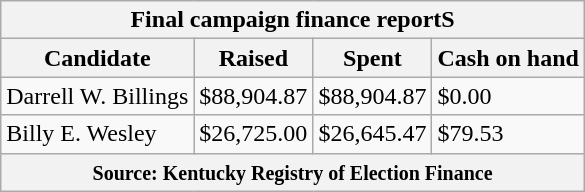<table class="wikitable sortable">
<tr>
<th colspan=4>Final campaign finance reportS</th>
</tr>
<tr style="text-align:center;">
<th>Candidate</th>
<th>Raised</th>
<th>Spent</th>
<th>Cash on hand</th>
</tr>
<tr>
<td>Darrell W. Billings</td>
<td>$88,904.87</td>
<td>$88,904.87</td>
<td>$0.00</td>
</tr>
<tr>
<td>Billy E. Wesley</td>
<td>$26,725.00</td>
<td>$26,645.47</td>
<td>$79.53</td>
</tr>
<tr>
<th colspan="4"><small>Source: Kentucky Registry of Election Finance</small></th>
</tr>
</table>
